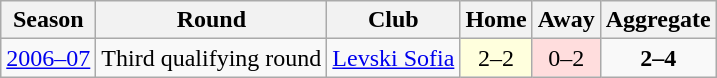<table class="wikitable">
<tr>
<th>Season</th>
<th>Round</th>
<th>Club</th>
<th>Home</th>
<th>Away</th>
<th>Aggregate</th>
</tr>
<tr>
<td><a href='#'>2006–07</a></td>
<td>Third qualifying round</td>
<td> <a href='#'>Levski Sofia</a></td>
<td style="text-align:center; background:#ffd;">2–2</td>
<td style="text-align:center; background:#fdd;">0–2</td>
<td style="text-align:center;"><strong>2–4</strong></td>
</tr>
</table>
